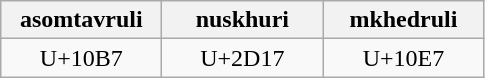<table class="wikitable" style="width:100">
<tr>
<th width="100">asomtavruli</th>
<th width="100">nuskhuri</th>
<th width="100">mkhedruli</th>
</tr>
<tr>
<td align="center">U+10B7</td>
<td align="center">U+2D17</td>
<td align="center">U+10E7</td>
</tr>
</table>
